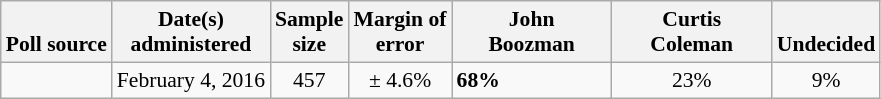<table class="wikitable" style="font-size:90%;">
<tr valign= bottom>
<th>Poll source</th>
<th>Date(s)<br>administered</th>
<th>Sample<br>size</th>
<th>Margin of<br>error</th>
<th style="width:100px;">John<br>Boozman</th>
<th style="width:100px;">Curtis<br>Coleman</th>
<th>Undecided</th>
</tr>
<tr>
<td></td>
<td align=center>February 4, 2016</td>
<td align=center>457</td>
<td align=center>± 4.6%</td>
<td><strong>68%</strong></td>
<td align=center>23%</td>
<td align=center>9%</td>
</tr>
</table>
